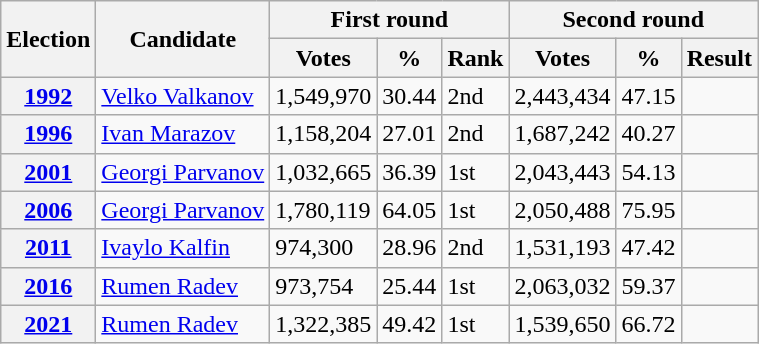<table class="wikitable" style="text" align="center">
<tr>
<th rowspan="2">Election</th>
<th rowspan="2">Candidate</th>
<th colspan="3">First round</th>
<th colspan="3">Second round</th>
</tr>
<tr>
<th>Votes</th>
<th>%</th>
<th>Rank</th>
<th>Votes</th>
<th>%</th>
<th>Result</th>
</tr>
<tr>
<th><a href='#'>1992</a></th>
<td><a href='#'>Velko Valkanov</a></td>
<td>1,549,970</td>
<td>30.44</td>
<td>2nd</td>
<td>2,443,434</td>
<td>47.15</td>
<td></td>
</tr>
<tr>
<th><a href='#'>1996</a></th>
<td><a href='#'>Ivan Marazov</a></td>
<td>1,158,204</td>
<td>27.01</td>
<td>2nd</td>
<td>1,687,242</td>
<td>40.27</td>
<td></td>
</tr>
<tr>
<th><a href='#'>2001</a></th>
<td><a href='#'>Georgi Parvanov</a></td>
<td>1,032,665</td>
<td>36.39</td>
<td>1st</td>
<td>2,043,443</td>
<td>54.13</td>
<td></td>
</tr>
<tr>
<th><a href='#'>2006</a></th>
<td><a href='#'>Georgi Parvanov</a></td>
<td>1,780,119</td>
<td>64.05</td>
<td>1st</td>
<td>2,050,488</td>
<td>75.95</td>
<td></td>
</tr>
<tr>
<th><a href='#'>2011</a></th>
<td><a href='#'>Ivaylo Kalfin</a></td>
<td>974,300</td>
<td>28.96</td>
<td>2nd</td>
<td>1,531,193</td>
<td>47.42</td>
<td></td>
</tr>
<tr>
<th><a href='#'>2016</a></th>
<td><a href='#'>Rumen Radev</a></td>
<td>973,754</td>
<td>25.44</td>
<td>1st</td>
<td>2,063,032</td>
<td>59.37</td>
<td></td>
</tr>
<tr>
<th><a href='#'>2021</a></th>
<td><a href='#'>Rumen Radev</a></td>
<td>1,322,385</td>
<td>49.42</td>
<td>1st</td>
<td>1,539,650</td>
<td>66.72</td>
<td></td>
</tr>
</table>
